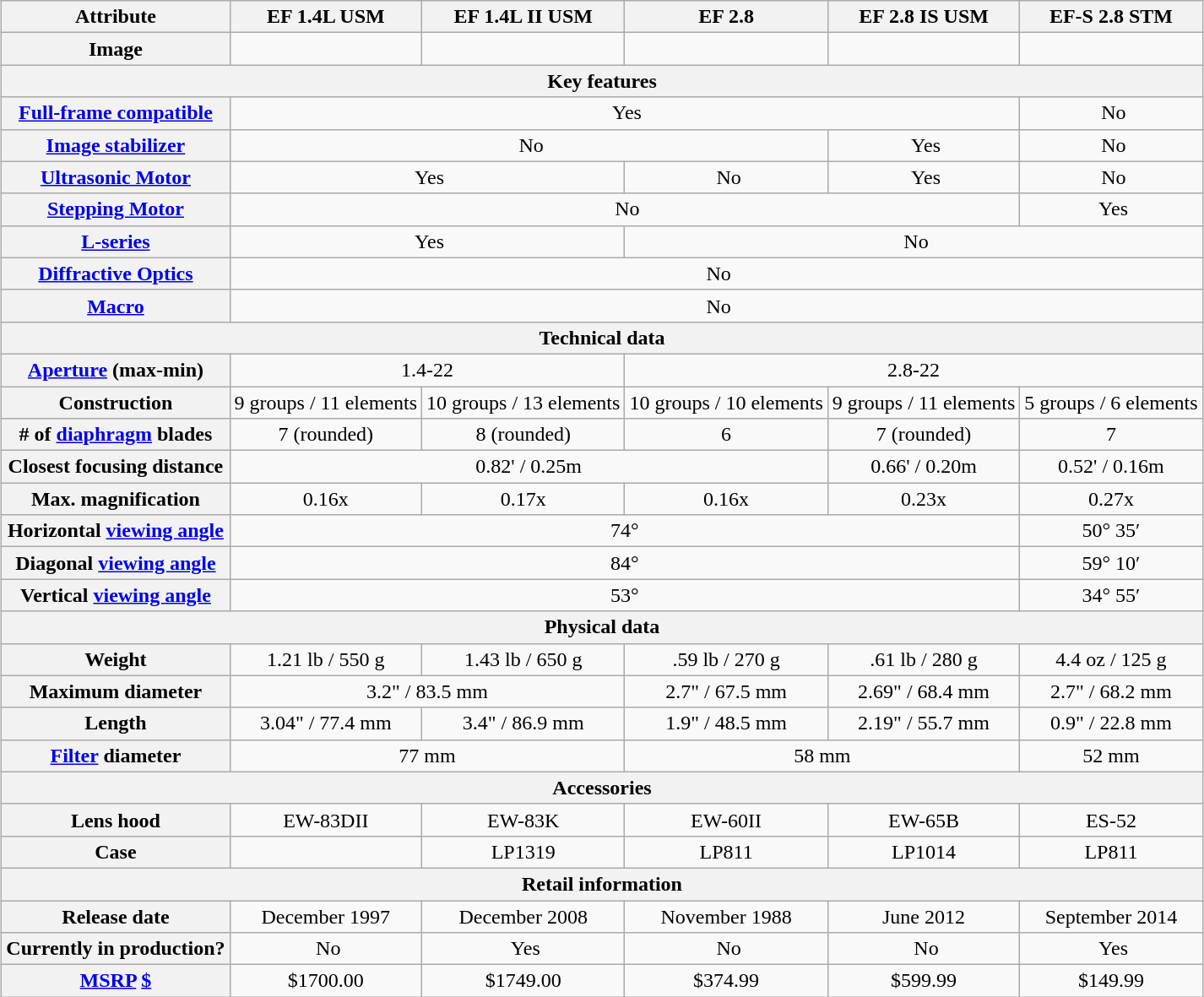<table class="wikitable" style="margin: 1em auto;text-align:center; ">
<tr>
<th>Attribute</th>
<th>EF 1.4L USM</th>
<th>EF 1.4L II USM</th>
<th>EF 2.8</th>
<th>EF 2.8 IS USM</th>
<th>EF-S 2.8 STM</th>
</tr>
<tr>
<th>Image</th>
<td></td>
<td></td>
<td></td>
<td></td>
<td></td>
</tr>
<tr>
<th colspan=6>Key features</th>
</tr>
<tr>
<th><a href='#'>Full-frame compatible</a></th>
<td colspan=4> Yes</td>
<td> No</td>
</tr>
<tr>
<th><a href='#'>Image stabilizer</a></th>
<td colspan=3> No</td>
<td> Yes</td>
<td> No</td>
</tr>
<tr>
<th><a href='#'>Ultrasonic Motor</a></th>
<td colspan=2> Yes</td>
<td> No</td>
<td> Yes</td>
<td> No</td>
</tr>
<tr>
<th><a href='#'>Stepping Motor</a></th>
<td colspan=4> No</td>
<td> Yes</td>
</tr>
<tr>
<th><a href='#'>L-series</a></th>
<td colspan=2> Yes</td>
<td colspan=3> No</td>
</tr>
<tr>
<th><a href='#'>Diffractive Optics</a></th>
<td colspan=5> No</td>
</tr>
<tr>
<th><a href='#'>Macro</a></th>
<td colspan=5> No</td>
</tr>
<tr>
<th colspan=6>Technical data</th>
</tr>
<tr>
<th><a href='#'>Aperture</a> (max-min)</th>
<td colspan=2>1.4-22</td>
<td colspan=3>2.8-22</td>
</tr>
<tr>
<th>Construction</th>
<td>9 groups / 11 elements</td>
<td>10 groups / 13 elements</td>
<td>10 groups / 10 elements</td>
<td>9 groups / 11 elements</td>
<td>5 groups / 6 elements</td>
</tr>
<tr>
<th># of <a href='#'>diaphragm</a> blades</th>
<td>7 (rounded)</td>
<td>8 (rounded)</td>
<td>6</td>
<td>7 (rounded)</td>
<td>7</td>
</tr>
<tr>
<th>Closest focusing distance</th>
<td colspan=3>0.82' / 0.25m</td>
<td>0.66' / 0.20m</td>
<td>0.52' / 0.16m</td>
</tr>
<tr>
<th>Max. magnification</th>
<td>0.16x</td>
<td>0.17x</td>
<td>0.16x</td>
<td>0.23x</td>
<td>0.27x</td>
</tr>
<tr>
<th>Horizontal <a href='#'>viewing angle</a></th>
<td colspan=4>74°</td>
<td>50° 35′</td>
</tr>
<tr>
<th>Diagonal <a href='#'>viewing angle</a></th>
<td colspan=4>84°</td>
<td>59° 10′</td>
</tr>
<tr>
<th>Vertical <a href='#'>viewing angle</a></th>
<td colspan=4>53°</td>
<td>34° 55′</td>
</tr>
<tr>
<th colspan=6>Physical data</th>
</tr>
<tr>
<th>Weight</th>
<td>1.21 lb / 550 g</td>
<td>1.43 lb / 650 g</td>
<td>.59 lb / 270 g</td>
<td>.61 lb / 280 g</td>
<td>4.4 oz / 125 g</td>
</tr>
<tr>
<th>Maximum diameter</th>
<td colspan=2>3.2" / 83.5 mm</td>
<td>2.7" / 67.5 mm</td>
<td>2.69" / 68.4 mm</td>
<td>2.7" / 68.2 mm</td>
</tr>
<tr>
<th>Length</th>
<td>3.04" / 77.4 mm</td>
<td>3.4" / 86.9 mm</td>
<td>1.9" / 48.5 mm</td>
<td>2.19" / 55.7 mm</td>
<td>0.9" / 22.8 mm</td>
</tr>
<tr>
<th><a href='#'>Filter</a> diameter</th>
<td colspan=2>77 mm</td>
<td colspan=2>58 mm</td>
<td colspan=2>52 mm</td>
</tr>
<tr>
<th colspan=6>Accessories</th>
</tr>
<tr>
<th>Lens hood</th>
<td>EW-83DII</td>
<td>EW-83K</td>
<td>EW-60II</td>
<td>EW-65B</td>
<td>ES-52</td>
</tr>
<tr>
<th>Case</th>
<td></td>
<td>LP1319</td>
<td>LP811</td>
<td>LP1014</td>
<td>LP811</td>
</tr>
<tr>
<th colspan=6>Retail information</th>
</tr>
<tr>
<th>Release date</th>
<td>December 1997</td>
<td>December 2008</td>
<td>November 1988</td>
<td>June 2012</td>
<td>September 2014</td>
</tr>
<tr>
<th>Currently in production?</th>
<td> No</td>
<td> Yes</td>
<td> No</td>
<td> No </td>
<td> Yes</td>
</tr>
<tr>
<th><a href='#'>MSRP</a> <a href='#'>$</a></th>
<td>$1700.00</td>
<td>$1749.00</td>
<td>$374.99</td>
<td>$599.99</td>
<td>$149.99</td>
</tr>
</table>
